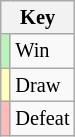<table class="wikitable" style="font-size: 85%">
<tr>
<th colspan="2">Key</th>
</tr>
<tr>
<td bgcolor=#BBF3BB></td>
<td>Win</td>
</tr>
<tr>
<td bgcolor=#FFFFBB></td>
<td>Draw</td>
</tr>
<tr>
<td bgcolor=#FFBBBB></td>
<td>Defeat</td>
</tr>
</table>
